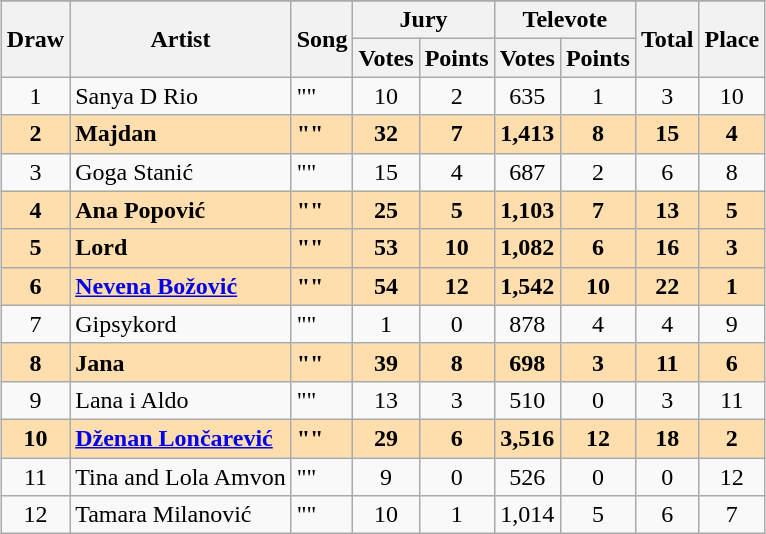<table class="sortable wikitable" style="margin: 1em auto 1em auto; text-align:center;">
<tr>
</tr>
<tr>
<th rowspan="2">Draw</th>
<th rowspan="2">Artist</th>
<th rowspan="2">Song</th>
<th colspan="2">Jury</th>
<th colspan="2">Televote</th>
<th rowspan="2">Total</th>
<th rowspan="2">Place</th>
</tr>
<tr>
<th>Votes</th>
<th>Points</th>
<th>Votes</th>
<th>Points</th>
</tr>
<tr>
<td>1</td>
<td align="left">Sanya D Rio</td>
<td align="left">""</td>
<td>10</td>
<td>2</td>
<td>635</td>
<td>1</td>
<td>3</td>
<td>10</td>
</tr>
<tr style="font-weight:bold; background:#FFDEAD;">
<td>2</td>
<td align="left">Majdan</td>
<td align="left">""</td>
<td>32</td>
<td>7</td>
<td>1,413</td>
<td>8</td>
<td>15</td>
<td>4</td>
</tr>
<tr>
<td>3</td>
<td align="left">Goga Stanić</td>
<td align="left">""</td>
<td>15</td>
<td>4</td>
<td>687</td>
<td>2</td>
<td>6</td>
<td>8</td>
</tr>
<tr style="font-weight:bold; background:#FFDEAD;">
<td>4</td>
<td align="left">Ana Popović</td>
<td align="left">""</td>
<td>25</td>
<td>5</td>
<td>1,103</td>
<td>7</td>
<td>13</td>
<td>5</td>
</tr>
<tr style="font-weight:bold; background:#FFDEAD;">
<td>5</td>
<td align="left">Lord</td>
<td align="left">""</td>
<td>53</td>
<td>10</td>
<td>1,082</td>
<td>6</td>
<td>16</td>
<td>3</td>
</tr>
<tr style="font-weight:bold; background:#FFDEAD;">
<td>6</td>
<td align="left"><a href='#'>Nevena Božović</a></td>
<td align="left">""</td>
<td>54</td>
<td>12</td>
<td>1,542</td>
<td>10</td>
<td>22</td>
<td>1</td>
</tr>
<tr>
<td>7</td>
<td align="left">Gipsykord</td>
<td align="left">""</td>
<td>1</td>
<td>0</td>
<td>878</td>
<td>4</td>
<td>4</td>
<td>9</td>
</tr>
<tr style="font-weight:bold; background:#FFDEAD;">
<td>8</td>
<td align="left">Jana</td>
<td align="left">""</td>
<td>39</td>
<td>8</td>
<td>698</td>
<td>3</td>
<td>11</td>
<td>6</td>
</tr>
<tr>
<td>9</td>
<td align="left">Lana i Aldo</td>
<td align="left">""</td>
<td>13</td>
<td>3</td>
<td>510</td>
<td>0</td>
<td>3</td>
<td>11</td>
</tr>
<tr style="font-weight:bold; background:#FFDEAD;">
<td>10</td>
<td align="left"><a href='#'>Dženan Lončarević</a></td>
<td align="left">""</td>
<td>29</td>
<td>6</td>
<td>3,516</td>
<td>12</td>
<td>18</td>
<td>2</td>
</tr>
<tr>
<td>11</td>
<td align="left">Tina and Lola Amvon</td>
<td align="left">""</td>
<td>9</td>
<td>0</td>
<td>526</td>
<td>0</td>
<td>0</td>
<td>12</td>
</tr>
<tr>
<td>12</td>
<td align="left">Tamara Milanović</td>
<td align="left">""</td>
<td>10</td>
<td>1</td>
<td>1,014</td>
<td>5</td>
<td>6</td>
<td>7</td>
</tr>
</table>
